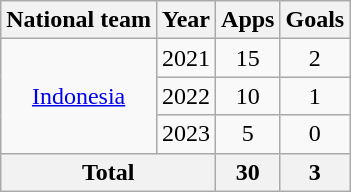<table class="wikitable" style="text-align:center">
<tr>
<th>National team</th>
<th>Year</th>
<th>Apps</th>
<th>Goals</th>
</tr>
<tr>
<td rowspan=3><a href='#'>Indonesia</a></td>
<td>2021</td>
<td>15</td>
<td>2</td>
</tr>
<tr>
<td>2022</td>
<td>10</td>
<td>1</td>
</tr>
<tr>
<td>2023</td>
<td>5</td>
<td>0</td>
</tr>
<tr>
<th colspan=2>Total</th>
<th>30</th>
<th>3</th>
</tr>
</table>
